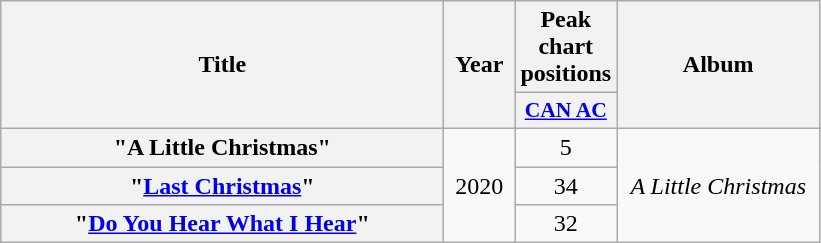<table class="wikitable plainrowheaders" style="text-align:center;">
<tr>
<th rowspan="2" style="width:18em;">Title</th>
<th rowspan="2" style="width:2.5em;">Year</th>
<th>Peak chart positions</th>
<th rowspan="2" style="width:8em;">Album</th>
</tr>
<tr>
<th scope="col" style="width:3em;font-size:90%;"><a href='#'>CAN AC</a><br></th>
</tr>
<tr>
<th scope="row">"A Little Christmas"</th>
<td rowspan="3">2020</td>
<td>5</td>
<td rowspan="3"><em>A Little Christmas</em></td>
</tr>
<tr>
<th scope="row">"<a href='#'>Last Christmas</a>"</th>
<td>34</td>
</tr>
<tr>
<th scope="row">"<a href='#'>Do You Hear What I Hear</a>"</th>
<td>32</td>
</tr>
</table>
